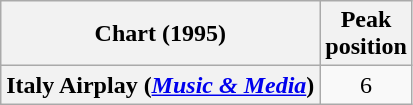<table class="wikitable sortable plainrowheaders" style="text-align:center">
<tr>
<th scope="col">Chart (1995)</th>
<th scope="col">Peak<br>position</th>
</tr>
<tr>
<th scope="row">Italy Airplay (<em><a href='#'>Music & Media</a></em>)</th>
<td>6</td>
</tr>
</table>
